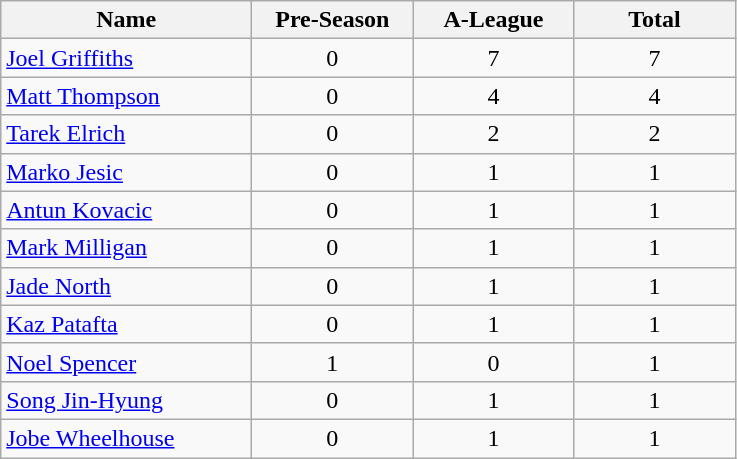<table class="wikitable sortable" style="text-align: center;">
<tr>
<th width=160>Name</th>
<th width=100>Pre-Season</th>
<th width=100>A-League</th>
<th width=100>Total</th>
</tr>
<tr>
<td style="text-align:left;"> <a href='#'>Joel Griffiths</a></td>
<td>0</td>
<td>7</td>
<td>7</td>
</tr>
<tr>
<td style="text-align:left;"> <a href='#'>Matt Thompson</a></td>
<td>0</td>
<td>4</td>
<td>4</td>
</tr>
<tr>
<td style="text-align:left;"> <a href='#'>Tarek Elrich</a></td>
<td>0</td>
<td>2</td>
<td>2</td>
</tr>
<tr>
<td style="text-align:left;"> <a href='#'>Marko Jesic</a></td>
<td>0</td>
<td>1</td>
<td>1</td>
</tr>
<tr>
<td style="text-align:left;"> <a href='#'>Antun Kovacic</a></td>
<td>0</td>
<td>1</td>
<td>1</td>
</tr>
<tr>
<td style="text-align:left;"> <a href='#'>Mark Milligan</a></td>
<td>0</td>
<td>1</td>
<td>1</td>
</tr>
<tr>
<td style="text-align:left;"> <a href='#'>Jade North</a></td>
<td>0</td>
<td>1</td>
<td>1</td>
</tr>
<tr>
<td style="text-align:left;"> <a href='#'>Kaz Patafta</a></td>
<td>0</td>
<td>1</td>
<td>1</td>
</tr>
<tr>
<td style="text-align:left;"> <a href='#'>Noel Spencer</a></td>
<td>1</td>
<td>0</td>
<td>1</td>
</tr>
<tr>
<td style="text-align:left;"> <a href='#'>Song Jin-Hyung</a></td>
<td>0</td>
<td>1</td>
<td>1</td>
</tr>
<tr>
<td style="text-align:left;"> <a href='#'>Jobe Wheelhouse</a></td>
<td>0</td>
<td>1</td>
<td>1</td>
</tr>
</table>
